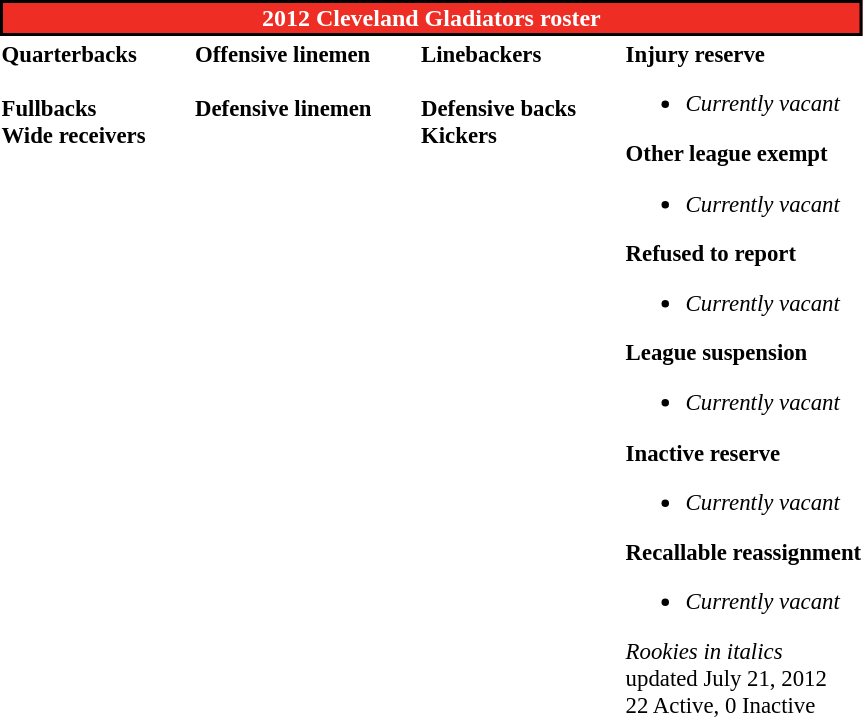<table class="toccolours" style="text-align: left;">
<tr>
<th colspan=7 style="background:#EE2D24; border: 2px solid black; color:white; text-align:center;"><strong>2012 Cleveland Gladiators roster</strong></th>
</tr>
<tr>
<td style="font-size: 95%;" valign="top"><strong>Quarterbacks</strong><br>
<br><strong>Fullbacks</strong>
<br><strong>Wide receivers</strong>



</td>
<td style="width: 25px;"></td>
<td style="font-size: 95%;" valign="top"><strong>Offensive linemen</strong><br>



<br><strong>Defensive linemen</strong>


</td>
<td style="width: 25px;"></td>
<td style="font-size: 95%;" valign="top"><strong>Linebackers</strong><br>
<br><strong>Defensive backs</strong>




<br><strong>Kickers</strong>
</td>
<td style="width: 25px;"></td>
<td style="font-size: 95%;" valign="top"><strong>Injury reserve</strong><br><ul><li><em>Currently vacant</em></li></ul><strong>Other league exempt</strong><ul><li><em>Currently vacant</em></li></ul><strong>Refused to report</strong><ul><li><em>Currently vacant</em></li></ul><strong>League suspension</strong><ul><li><em>Currently vacant</em></li></ul><strong>Inactive reserve</strong><ul><li><em>Currently vacant</em></li></ul><strong>Recallable reassignment</strong><ul><li><em>Currently vacant</em></li></ul>
<em>Rookies in italics</em><br>
<span> </span> updated July 21, 2012<br>
22 Active, 0 Inactive
</td>
</tr>
<tr>
</tr>
</table>
